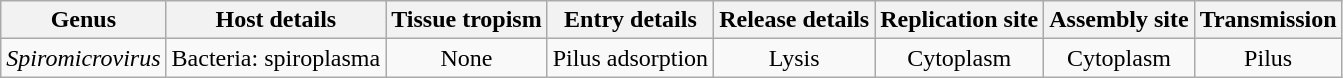<table class="wikitable sortable" style="text-align:center">
<tr>
<th>Genus</th>
<th>Host details</th>
<th>Tissue tropism</th>
<th>Entry details</th>
<th>Release details</th>
<th>Replication site</th>
<th>Assembly site</th>
<th>Transmission</th>
</tr>
<tr>
<td><em>Spiromicrovirus</em></td>
<td>Bacteria: spiroplasma</td>
<td>None</td>
<td>Pilus adsorption</td>
<td>Lysis</td>
<td>Cytoplasm</td>
<td>Cytoplasm</td>
<td>Pilus</td>
</tr>
</table>
